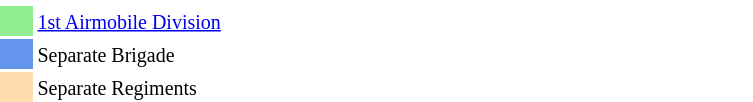<table width=40%>
<tr>
<td style="width: 20px;"></td>
<td bgcolor=#ffffff></td>
</tr>
<tr>
<td bgcolor=#90EE90></td>
<td bgcolor=#ffffff><small><a href='#'>1st Airmobile Division</a></small></td>
</tr>
<tr>
<td bgcolor=#6495ED></td>
<td bgcolor=#ffffff><small>Separate Brigade</small></td>
</tr>
<tr>
<td bgcolor=#FFDEAD></td>
<td bgcolor=#ffffff><small>Separate Regiments</small></td>
</tr>
</table>
